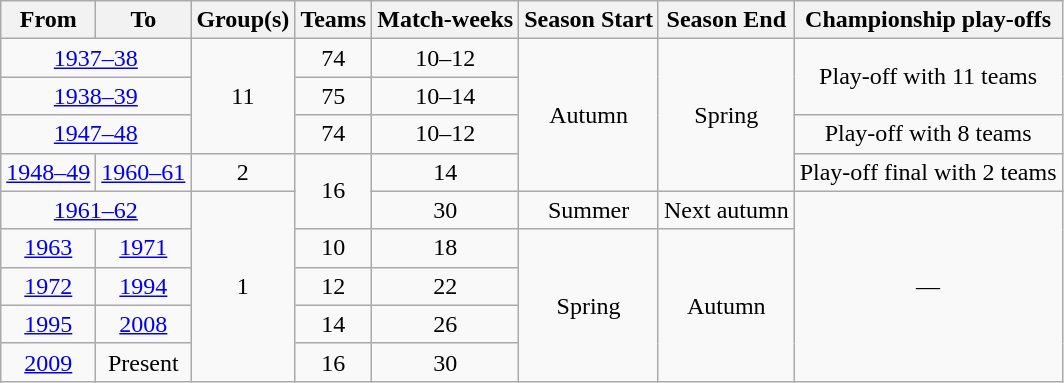<table class="wikitable sortable" style="text-align:center">
<tr>
<th>From</th>
<th>To</th>
<th>Group(s)</th>
<th>Teams</th>
<th>Match-weeks</th>
<th>Season Start</th>
<th>Season End</th>
<th>Championship play-offs</th>
</tr>
<tr>
<td colspan=2><a href='#'>1937–38</a></td>
<td rowspan="3">11</td>
<td>74</td>
<td>10–12</td>
<td rowspan="4">Autumn</td>
<td rowspan="4">Spring</td>
<td rowspan="2">Play-off with 11 teams</td>
</tr>
<tr>
<td colspan=2><a href='#'>1938–39</a></td>
<td>75</td>
<td>10–14</td>
</tr>
<tr>
<td colspan=2><a href='#'>1947–48</a></td>
<td>74</td>
<td>10–12</td>
<td>Play-off with 8 teams</td>
</tr>
<tr>
<td><a href='#'>1948–49</a></td>
<td><a href='#'>1960–61</a></td>
<td>2</td>
<td rowspan="2">16</td>
<td>14</td>
<td>Play-off final with 2 teams</td>
</tr>
<tr>
<td colspan=2><a href='#'>1961–62</a></td>
<td rowspan="5">1</td>
<td>30</td>
<td>Summer</td>
<td>Next autumn</td>
<td rowspan="5">—</td>
</tr>
<tr>
<td><a href='#'>1963</a></td>
<td><a href='#'>1971</a></td>
<td>10</td>
<td>18</td>
<td rowspan="4">Spring</td>
<td rowspan="4">Autumn</td>
</tr>
<tr>
<td><a href='#'>1972</a></td>
<td><a href='#'>1994</a></td>
<td>12</td>
<td>22</td>
</tr>
<tr>
<td><a href='#'>1995</a></td>
<td><a href='#'>2008</a></td>
<td>14</td>
<td>26</td>
</tr>
<tr>
<td><a href='#'>2009</a></td>
<td>Present</td>
<td>16</td>
<td>30</td>
</tr>
</table>
